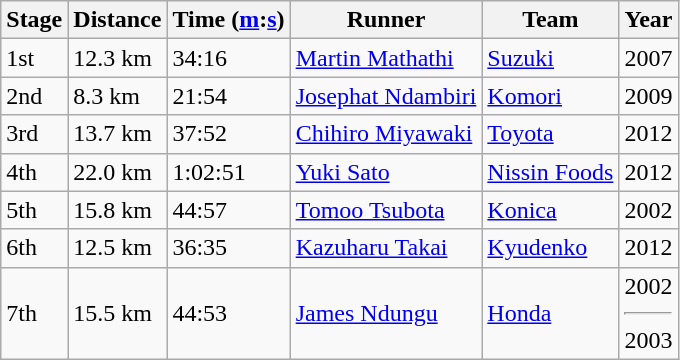<table class=wikitable>
<tr>
<th>Stage</th>
<th>Distance</th>
<th>Time (<a href='#'>m</a>:<a href='#'>s</a>)</th>
<th>Runner</th>
<th>Team</th>
<th>Year</th>
</tr>
<tr>
<td>1st</td>
<td>12.3 km</td>
<td>34:16</td>
<td><a href='#'>Martin Mathathi</a></td>
<td><a href='#'>Suzuki</a></td>
<td>2007</td>
</tr>
<tr>
<td>2nd</td>
<td>8.3 km</td>
<td>21:54</td>
<td><a href='#'>Josephat Ndambiri</a></td>
<td><a href='#'>Komori</a></td>
<td>2009</td>
</tr>
<tr>
<td>3rd</td>
<td>13.7 km</td>
<td>37:52</td>
<td><a href='#'>Chihiro Miyawaki</a></td>
<td><a href='#'>Toyota</a></td>
<td>2012</td>
</tr>
<tr>
<td>4th</td>
<td>22.0 km</td>
<td>1:02:51</td>
<td><a href='#'>Yuki Sato</a></td>
<td><a href='#'>Nissin Foods</a></td>
<td>2012</td>
</tr>
<tr>
<td>5th</td>
<td>15.8 km</td>
<td>44:57</td>
<td><a href='#'>Tomoo Tsubota</a></td>
<td><a href='#'>Konica</a></td>
<td>2002</td>
</tr>
<tr>
<td>6th</td>
<td>12.5 km</td>
<td>36:35</td>
<td><a href='#'>Kazuharu Takai</a></td>
<td><a href='#'>Kyudenko</a></td>
<td>2012</td>
</tr>
<tr>
<td>7th</td>
<td>15.5 km</td>
<td>44:53</td>
<td><a href='#'>James Ndungu</a></td>
<td><a href='#'>Honda</a></td>
<td>2002<hr>2003</td>
</tr>
</table>
